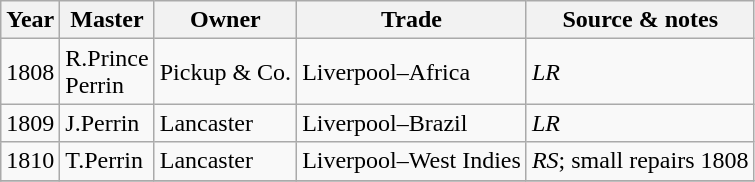<table class=" wikitable">
<tr>
<th>Year</th>
<th>Master</th>
<th>Owner</th>
<th>Trade</th>
<th>Source & notes</th>
</tr>
<tr>
<td>1808</td>
<td>R.Prince<br>Perrin</td>
<td>Pickup & Co.</td>
<td>Liverpool–Africa</td>
<td><em>LR</em></td>
</tr>
<tr>
<td>1809</td>
<td>J.Perrin</td>
<td>Lancaster</td>
<td>Liverpool–Brazil</td>
<td><em>LR</em></td>
</tr>
<tr>
<td>1810</td>
<td>T.Perrin</td>
<td>Lancaster</td>
<td>Liverpool–West Indies</td>
<td><em>RS</em>; small repairs 1808</td>
</tr>
<tr>
</tr>
</table>
